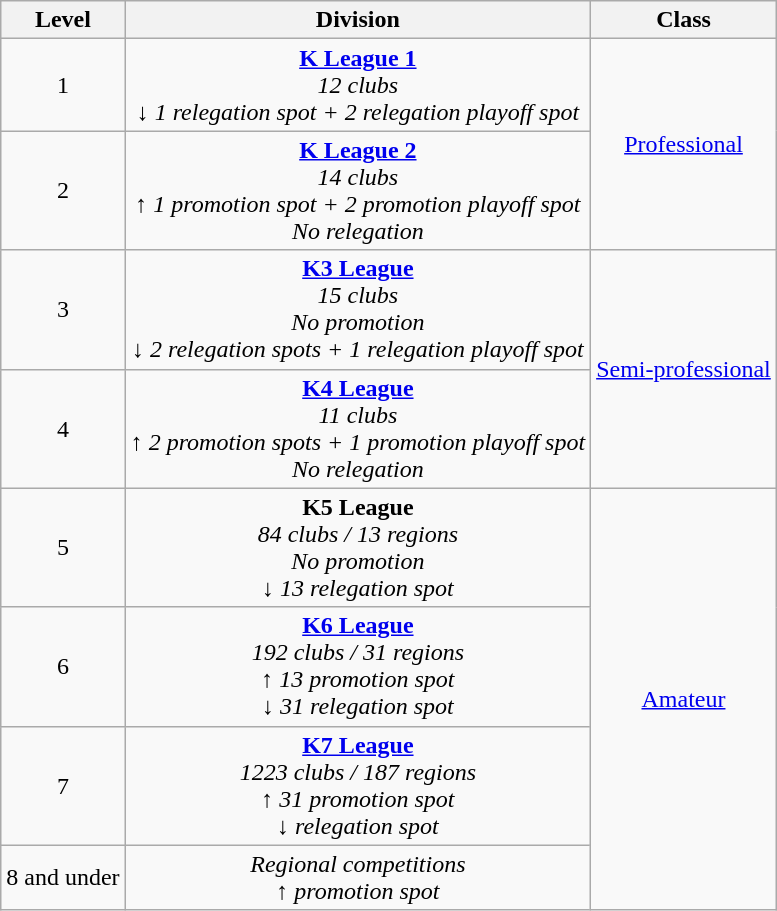<table class="wikitable" style="text-align: center;">
<tr>
<th>Level</th>
<th>Division</th>
<th>Class</th>
</tr>
<tr>
<td>1</td>
<td><strong><a href='#'>K League 1</a></strong><br> <em>12 clubs</em><br> <em>↓ 1 relegation spot + 2 relegation playoff spot</em></td>
<td rowspan=2><a href='#'>Professional</a></td>
</tr>
<tr>
<td>2</td>
<td><strong><a href='#'>K League 2</a></strong><br><em>14 clubs</em><br><em>↑ 1 promotion spot + 2 promotion playoff spot</em><br><em>No relegation</em></td>
</tr>
<tr>
<td>3</td>
<td><strong><a href='#'>K3 League</a></strong><br><em>15 clubs</em><br><em>No promotion</em><br><em>↓ 2 relegation spots + 1 relegation playoff spot</em></td>
<td rowspan=2><a href='#'>Semi-professional</a></td>
</tr>
<tr>
<td>4</td>
<td><strong><a href='#'>K4 League</a></strong><br><em>11 clubs</em><br><em>↑ 2 promotion spots + 1 promotion playoff spot</em><br><em>No relegation</em></td>
</tr>
<tr>
<td>5</td>
<td><strong>K5 League</strong><br><em>84 clubs / 13 regions</em><br><em>No promotion</em> <br><em>↓ 13 relegation spot</em></td>
<td rowspan=4><a href='#'>Amateur</a></td>
</tr>
<tr>
<td>6</td>
<td><strong><a href='#'>K6 League</a></strong><br><em>192 clubs / 31 regions</em><br><em>↑ 13 promotion spot</em><br><em>↓ 31 relegation spot</em></td>
</tr>
<tr>
<td>7</td>
<td><strong><a href='#'>K7 League</a></strong><br><em>1223 clubs / 187 regions</em><br><em>↑ 31 promotion spot</em><br><em>↓ relegation spot</em></td>
</tr>
<tr>
<td>8 and under</td>
<td><em>Regional competitions</em><br><em>↑ promotion spot</em></td>
</tr>
</table>
